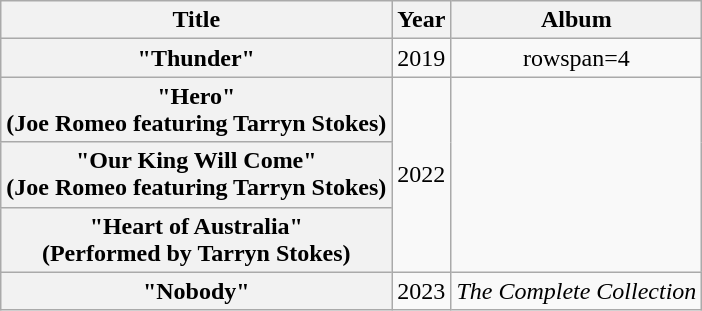<table class="wikitable plainrowheaders" style="text-align:center;">
<tr>
<th>Title</th>
<th>Year</th>
<th>Album</th>
</tr>
<tr>
<th scope="row">"Thunder"</th>
<td>2019</td>
<td>rowspan=4 </td>
</tr>
<tr>
<th scope="row">"Hero"<br>(Joe Romeo featuring Tarryn Stokes)</th>
<td rowspan="3">2022</td>
</tr>
<tr>
<th scope="row">"Our King Will Come"<br>(Joe Romeo featuring Tarryn Stokes)</th>
</tr>
<tr>
<th scope="row">"Heart of Australia"<br> (Performed by Tarryn Stokes)</th>
</tr>
<tr>
<th scope="row">"Nobody"</th>
<td>2023</td>
<td><em>The Complete Collection</em></td>
</tr>
</table>
